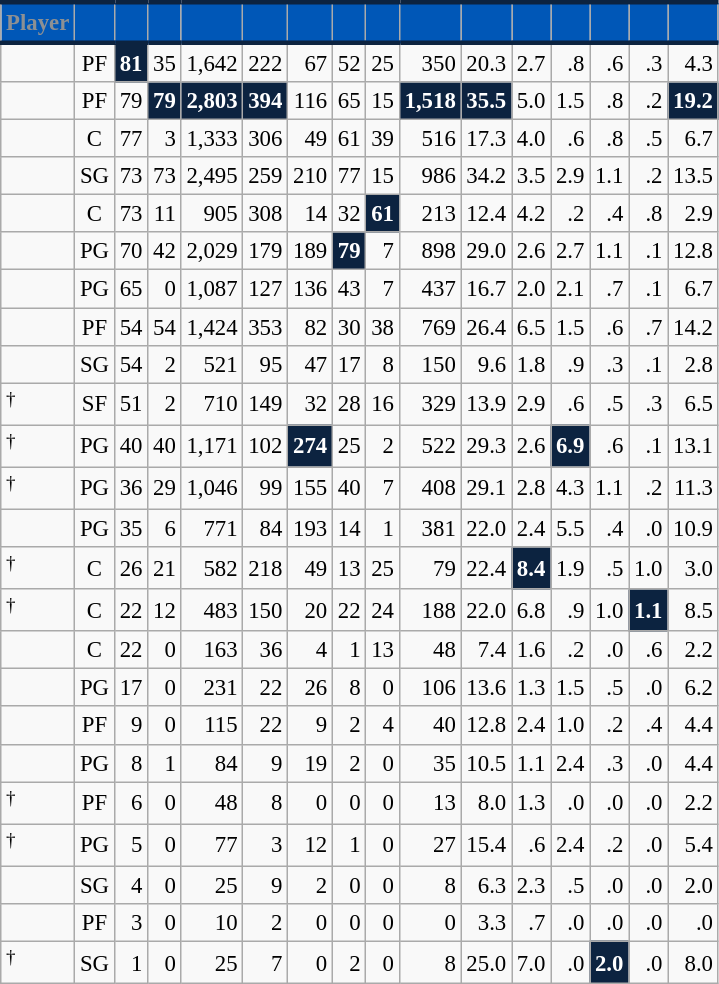<table class="wikitable sortable" style="font-size: 95%; text-align:right;">
<tr>
<th style="background:#0057B7; color:#8D9093; border-top:#0C2340 3px solid; border-bottom:#0C2340 3px solid;">Player</th>
<th style="background:#0057B7; color:#8D9093; border-top:#0C2340 3px solid; border-bottom:#0C2340 3px solid;"></th>
<th style="background:#0057B7; color:#8D9093; border-top:#0C2340 3px solid; border-bottom:#0C2340 3px solid;"></th>
<th style="background:#0057B7; color:#8D9093; border-top:#0C2340 3px solid; border-bottom:#0C2340 3px solid;"></th>
<th style="background:#0057B7; color:#8D9093; border-top:#0C2340 3px solid; border-bottom:#0C2340 3px solid;"></th>
<th style="background:#0057B7; color:#8D9093; border-top:#0C2340 3px solid; border-bottom:#0C2340 3px solid;"></th>
<th style="background:#0057B7; color:#8D9093; border-top:#0C2340 3px solid; border-bottom:#0C2340 3px solid;"></th>
<th style="background:#0057B7; color:#8D9093; border-top:#0C2340 3px solid; border-bottom:#0C2340 3px solid;"></th>
<th style="background:#0057B7; color:#8D9093; border-top:#0C2340 3px solid; border-bottom:#0C2340 3px solid;"></th>
<th style="background:#0057B7; color:#8D9093; border-top:#0C2340 3px solid; border-bottom:#0C2340 3px solid;"></th>
<th style="background:#0057B7; color:#8D9093; border-top:#0C2340 3px solid; border-bottom:#0C2340 3px solid;"></th>
<th style="background:#0057B7; color:#8D9093; border-top:#0C2340 3px solid; border-bottom:#0C2340 3px solid;"></th>
<th style="background:#0057B7; color:#8D9093; border-top:#0C2340 3px solid; border-bottom:#0C2340 3px solid;"></th>
<th style="background:#0057B7; color:#8D9093; border-top:#0C2340 3px solid; border-bottom:#0C2340 3px solid;"></th>
<th style="background:#0057B7; color:#8D9093; border-top:#0C2340 3px solid; border-bottom:#0C2340 3px solid;"></th>
<th style="background:#0057B7; color:#8D9093; border-top:#0C2340 3px solid; border-bottom:#0C2340 3px solid;"></th>
</tr>
<tr>
<td style="text-align:left;"></td>
<td style="text-align:center;">PF</td>
<td style="background:#0C2340; color:#FFFFFF;"><strong>81</strong></td>
<td>35</td>
<td>1,642</td>
<td>222</td>
<td>67</td>
<td>52</td>
<td>25</td>
<td>350</td>
<td>20.3</td>
<td>2.7</td>
<td>.8</td>
<td>.6</td>
<td>.3</td>
<td>4.3</td>
</tr>
<tr>
<td style="text-align:left;"></td>
<td style="text-align:center;">PF</td>
<td>79</td>
<td style="background:#0C2340; color:#FFFFFF;"><strong>79</strong></td>
<td style="background:#0C2340; color:#FFFFFF;"><strong>2,803</strong></td>
<td style="background:#0C2340; color:#FFFFFF;"><strong>394</strong></td>
<td>116</td>
<td>65</td>
<td>15</td>
<td style="background:#0C2340; color:#FFFFFF;"><strong>1,518</strong></td>
<td style="background:#0C2340; color:#FFFFFF;"><strong>35.5</strong></td>
<td>5.0</td>
<td>1.5</td>
<td>.8</td>
<td>.2</td>
<td style="background:#0C2340; color:#FFFFFF;"><strong>19.2</strong></td>
</tr>
<tr>
<td style="text-align:left;"></td>
<td style="text-align:center;">C</td>
<td>77</td>
<td>3</td>
<td>1,333</td>
<td>306</td>
<td>49</td>
<td>61</td>
<td>39</td>
<td>516</td>
<td>17.3</td>
<td>4.0</td>
<td>.6</td>
<td>.8</td>
<td>.5</td>
<td>6.7</td>
</tr>
<tr>
<td style="text-align:left;"></td>
<td style="text-align:center;">SG</td>
<td>73</td>
<td>73</td>
<td>2,495</td>
<td>259</td>
<td>210</td>
<td>77</td>
<td>15</td>
<td>986</td>
<td>34.2</td>
<td>3.5</td>
<td>2.9</td>
<td>1.1</td>
<td>.2</td>
<td>13.5</td>
</tr>
<tr>
<td style="text-align:left;"></td>
<td style="text-align:center;">C</td>
<td>73</td>
<td>11</td>
<td>905</td>
<td>308</td>
<td>14</td>
<td>32</td>
<td style="background:#0C2340; color:#FFFFFF;"><strong>61</strong></td>
<td>213</td>
<td>12.4</td>
<td>4.2</td>
<td>.2</td>
<td>.4</td>
<td>.8</td>
<td>2.9</td>
</tr>
<tr>
<td style="text-align:left;"></td>
<td style="text-align:center;">PG</td>
<td>70</td>
<td>42</td>
<td>2,029</td>
<td>179</td>
<td>189</td>
<td style="background:#0C2340; color:#FFFFFF;"><strong>79</strong></td>
<td>7</td>
<td>898</td>
<td>29.0</td>
<td>2.6</td>
<td>2.7</td>
<td>1.1</td>
<td>.1</td>
<td>12.8</td>
</tr>
<tr>
<td style="text-align:left;"></td>
<td style="text-align:center;">PG</td>
<td>65</td>
<td>0</td>
<td>1,087</td>
<td>127</td>
<td>136</td>
<td>43</td>
<td>7</td>
<td>437</td>
<td>16.7</td>
<td>2.0</td>
<td>2.1</td>
<td>.7</td>
<td>.1</td>
<td>6.7</td>
</tr>
<tr>
<td style="text-align:left;"></td>
<td style="text-align:center;">PF</td>
<td>54</td>
<td>54</td>
<td>1,424</td>
<td>353</td>
<td>82</td>
<td>30</td>
<td>38</td>
<td>769</td>
<td>26.4</td>
<td>6.5</td>
<td>1.5</td>
<td>.6</td>
<td>.7</td>
<td>14.2</td>
</tr>
<tr>
<td style="text-align:left;"></td>
<td style="text-align:center;">SG</td>
<td>54</td>
<td>2</td>
<td>521</td>
<td>95</td>
<td>47</td>
<td>17</td>
<td>8</td>
<td>150</td>
<td>9.6</td>
<td>1.8</td>
<td>.9</td>
<td>.3</td>
<td>.1</td>
<td>2.8</td>
</tr>
<tr>
<td style="text-align:left;"><sup>†</sup></td>
<td style="text-align:center;">SF</td>
<td>51</td>
<td>2</td>
<td>710</td>
<td>149</td>
<td>32</td>
<td>28</td>
<td>16</td>
<td>329</td>
<td>13.9</td>
<td>2.9</td>
<td>.6</td>
<td>.5</td>
<td>.3</td>
<td>6.5</td>
</tr>
<tr>
<td style="text-align:left;"><sup>†</sup></td>
<td style="text-align:center;">PG</td>
<td>40</td>
<td>40</td>
<td>1,171</td>
<td>102</td>
<td style="background:#0C2340; color:#FFFFFF;"><strong>274</strong></td>
<td>25</td>
<td>2</td>
<td>522</td>
<td>29.3</td>
<td>2.6</td>
<td style="background:#0C2340; color:#FFFFFF;"><strong>6.9</strong></td>
<td>.6</td>
<td>.1</td>
<td>13.1</td>
</tr>
<tr>
<td style="text-align:left;"><sup>†</sup></td>
<td style="text-align:center;">PG</td>
<td>36</td>
<td>29</td>
<td>1,046</td>
<td>99</td>
<td>155</td>
<td>40</td>
<td>7</td>
<td>408</td>
<td>29.1</td>
<td>2.8</td>
<td>4.3</td>
<td>1.1</td>
<td>.2</td>
<td>11.3</td>
</tr>
<tr>
<td style="text-align:left;"></td>
<td style="text-align:center;">PG</td>
<td>35</td>
<td>6</td>
<td>771</td>
<td>84</td>
<td>193</td>
<td>14</td>
<td>1</td>
<td>381</td>
<td>22.0</td>
<td>2.4</td>
<td>5.5</td>
<td>.4</td>
<td>.0</td>
<td>10.9</td>
</tr>
<tr>
<td style="text-align:left;"><sup>†</sup></td>
<td style="text-align:center;">C</td>
<td>26</td>
<td>21</td>
<td>582</td>
<td>218</td>
<td>49</td>
<td>13</td>
<td>25</td>
<td>79</td>
<td>22.4</td>
<td style="background:#0C2340; color:#FFFFFF;"><strong>8.4</strong></td>
<td>1.9</td>
<td>.5</td>
<td>1.0</td>
<td>3.0</td>
</tr>
<tr>
<td style="text-align:left;"><sup>†</sup></td>
<td style="text-align:center;">C</td>
<td>22</td>
<td>12</td>
<td>483</td>
<td>150</td>
<td>20</td>
<td>22</td>
<td>24</td>
<td>188</td>
<td>22.0</td>
<td>6.8</td>
<td>.9</td>
<td>1.0</td>
<td style="background:#0C2340; color:#FFFFFF;"><strong>1.1</strong></td>
<td>8.5</td>
</tr>
<tr>
<td style="text-align:left;"></td>
<td style="text-align:center;">C</td>
<td>22</td>
<td>0</td>
<td>163</td>
<td>36</td>
<td>4</td>
<td>1</td>
<td>13</td>
<td>48</td>
<td>7.4</td>
<td>1.6</td>
<td>.2</td>
<td>.0</td>
<td>.6</td>
<td>2.2</td>
</tr>
<tr>
<td style="text-align:left;"></td>
<td style="text-align:center;">PG</td>
<td>17</td>
<td>0</td>
<td>231</td>
<td>22</td>
<td>26</td>
<td>8</td>
<td>0</td>
<td>106</td>
<td>13.6</td>
<td>1.3</td>
<td>1.5</td>
<td>.5</td>
<td>.0</td>
<td>6.2</td>
</tr>
<tr>
<td style="text-align:left;"></td>
<td style="text-align:center;">PF</td>
<td>9</td>
<td>0</td>
<td>115</td>
<td>22</td>
<td>9</td>
<td>2</td>
<td>4</td>
<td>40</td>
<td>12.8</td>
<td>2.4</td>
<td>1.0</td>
<td>.2</td>
<td>.4</td>
<td>4.4</td>
</tr>
<tr>
<td style="text-align:left;"></td>
<td style="text-align:center;">PG</td>
<td>8</td>
<td>1</td>
<td>84</td>
<td>9</td>
<td>19</td>
<td>2</td>
<td>0</td>
<td>35</td>
<td>10.5</td>
<td>1.1</td>
<td>2.4</td>
<td>.3</td>
<td>.0</td>
<td>4.4</td>
</tr>
<tr>
<td style="text-align:left;"><sup>†</sup></td>
<td style="text-align:center;">PF</td>
<td>6</td>
<td>0</td>
<td>48</td>
<td>8</td>
<td>0</td>
<td>0</td>
<td>0</td>
<td>13</td>
<td>8.0</td>
<td>1.3</td>
<td>.0</td>
<td>.0</td>
<td>.0</td>
<td>2.2</td>
</tr>
<tr>
<td style="text-align:left;"><sup>†</sup></td>
<td style="text-align:center;">PG</td>
<td>5</td>
<td>0</td>
<td>77</td>
<td>3</td>
<td>12</td>
<td>1</td>
<td>0</td>
<td>27</td>
<td>15.4</td>
<td>.6</td>
<td>2.4</td>
<td>.2</td>
<td>.0</td>
<td>5.4</td>
</tr>
<tr>
<td style="text-align:left;"></td>
<td style="text-align:center;">SG</td>
<td>4</td>
<td>0</td>
<td>25</td>
<td>9</td>
<td>2</td>
<td>0</td>
<td>0</td>
<td>8</td>
<td>6.3</td>
<td>2.3</td>
<td>.5</td>
<td>.0</td>
<td>.0</td>
<td>2.0</td>
</tr>
<tr>
<td style="text-align:left;"></td>
<td style="text-align:center;">PF</td>
<td>3</td>
<td>0</td>
<td>10</td>
<td>2</td>
<td>0</td>
<td>0</td>
<td>0</td>
<td>0</td>
<td>3.3</td>
<td>.7</td>
<td>.0</td>
<td>.0</td>
<td>.0</td>
<td>.0</td>
</tr>
<tr>
<td style="text-align:left;"><sup>†</sup></td>
<td style="text-align:center;">SG</td>
<td>1</td>
<td>0</td>
<td>25</td>
<td>7</td>
<td>0</td>
<td>2</td>
<td>0</td>
<td>8</td>
<td>25.0</td>
<td>7.0</td>
<td>.0</td>
<td style="background:#0C2340; color:#FFFFFF;"><strong>2.0</strong></td>
<td>.0</td>
<td>8.0</td>
</tr>
</table>
